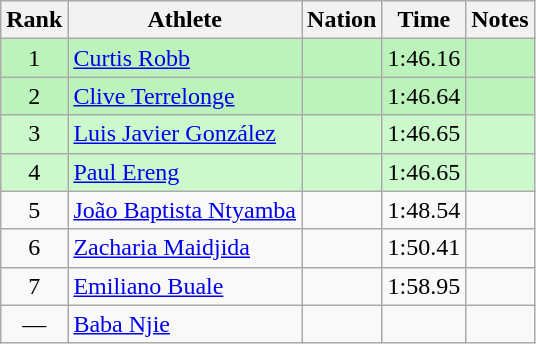<table class="wikitable sortable" style="text-align:center">
<tr>
<th>Rank</th>
<th>Athlete</th>
<th>Nation</th>
<th>Time</th>
<th>Notes</th>
</tr>
<tr style="background:#bbf3bb;">
<td>1</td>
<td align=left><a href='#'>Curtis Robb</a></td>
<td align=left></td>
<td>1:46.16</td>
<td></td>
</tr>
<tr style="background:#bbf3bb;">
<td>2</td>
<td align=left><a href='#'>Clive Terrelonge</a></td>
<td align=left></td>
<td>1:46.64</td>
<td></td>
</tr>
<tr style="background:#ccf9cc;">
<td>3</td>
<td align=left><a href='#'>Luis Javier González</a></td>
<td align=left></td>
<td>1:46.65</td>
<td></td>
</tr>
<tr style="background:#ccf9cc;">
<td>4</td>
<td align=left><a href='#'>Paul Ereng</a></td>
<td align=left></td>
<td>1:46.65</td>
<td></td>
</tr>
<tr>
<td>5</td>
<td align=left><a href='#'>João Baptista Ntyamba</a></td>
<td align=left></td>
<td>1:48.54</td>
<td></td>
</tr>
<tr>
<td>6</td>
<td align=left><a href='#'>Zacharia Maidjida</a></td>
<td align=left></td>
<td>1:50.41</td>
<td></td>
</tr>
<tr>
<td>7</td>
<td align=left><a href='#'>Emiliano Buale</a></td>
<td align=left></td>
<td>1:58.95</td>
<td></td>
</tr>
<tr>
<td data-sort-value=8>—</td>
<td align=left><a href='#'>Baba Njie</a></td>
<td align=left></td>
<td></td>
<td></td>
</tr>
</table>
